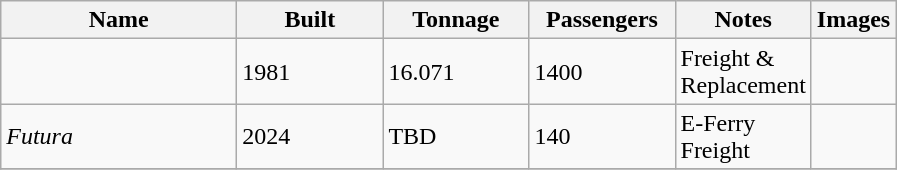<table class="wikitable sortable" border="1">
<tr>
<th scope="col" width="150pt">Name</th>
<th scope="col" width="90pt">Built</th>
<th scope="col" width="90pt">Tonnage</th>
<th scope="col" width="90pt">Passengers</th>
<th scope="col" class="unsortable">Notes</th>
<th scope="col" class="unsortable">Images</th>
</tr>
<tr>
<td></td>
<td>1981</td>
<td>16.071</td>
<td>1400</td>
<td>Freight &<br>Replacement</td>
<td></td>
</tr>
<tr>
<td><em>Futura</em></td>
<td>2024</td>
<td>TBD</td>
<td>140</td>
<td>E-Ferry<br>Freight</td>
<td></td>
</tr>
<tr>
</tr>
</table>
